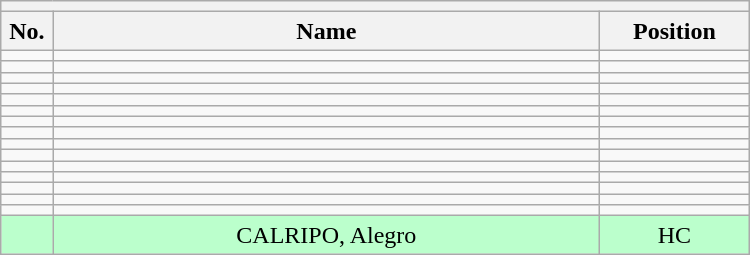<table class="wikitable mw-collapsible mw-collapsed" style="text-align:center; width:500px; border:none">
<tr>
<th style="text-align:left" colspan="3"></th>
</tr>
<tr>
<th style="width:7%">No.</th>
<th>Name</th>
<th style="width:20%">Position</th>
</tr>
<tr>
<td></td>
<td></td>
<td></td>
</tr>
<tr>
<td></td>
<td></td>
<td></td>
</tr>
<tr>
<td></td>
<td></td>
<td></td>
</tr>
<tr>
<td></td>
<td></td>
<td></td>
</tr>
<tr>
<td></td>
<td></td>
<td></td>
</tr>
<tr>
<td></td>
<td></td>
<td></td>
</tr>
<tr>
<td></td>
<td></td>
<td></td>
</tr>
<tr>
<td></td>
<td></td>
<td></td>
</tr>
<tr>
<td></td>
<td></td>
<td></td>
</tr>
<tr>
<td></td>
<td></td>
<td></td>
</tr>
<tr>
<td></td>
<td></td>
<td></td>
</tr>
<tr>
<td></td>
<td></td>
<td></td>
</tr>
<tr>
<td></td>
<td></td>
<td></td>
</tr>
<tr>
<td></td>
<td></td>
<td></td>
</tr>
<tr>
<td></td>
<td></td>
<td></td>
</tr>
<tr bgcolor=#BBFFCC>
<td></td>
<td>CALRIPO, Alegro</td>
<td>HC</td>
</tr>
</table>
